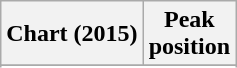<table class="wikitable sortable plainrowheaders" style="text-align:center">
<tr>
<th scope="col">Chart (2015)</th>
<th scope="col">Peak<br> position</th>
</tr>
<tr>
</tr>
<tr>
</tr>
<tr>
</tr>
<tr>
</tr>
<tr>
</tr>
</table>
